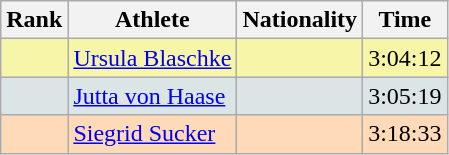<table class="wikitable sortable">
<tr>
<th>Rank</th>
<th>Athlete</th>
<th>Nationality</th>
<th>Time</th>
</tr>
<tr bgcolor="#F7F6A8">
<td align=center></td>
<td><a href='#'>Ursula Blaschke</a></td>
<td></td>
<td>3:04:12</td>
</tr>
<tr bgcolor="#DCE5E5">
<td align=center></td>
<td><a href='#'>Jutta von Haase</a></td>
<td></td>
<td>3:05:19</td>
</tr>
<tr bgcolor="#FFDAB9">
<td align=center></td>
<td><a href='#'>Siegrid Sucker</a></td>
<td></td>
<td>3:18:33</td>
</tr>
</table>
